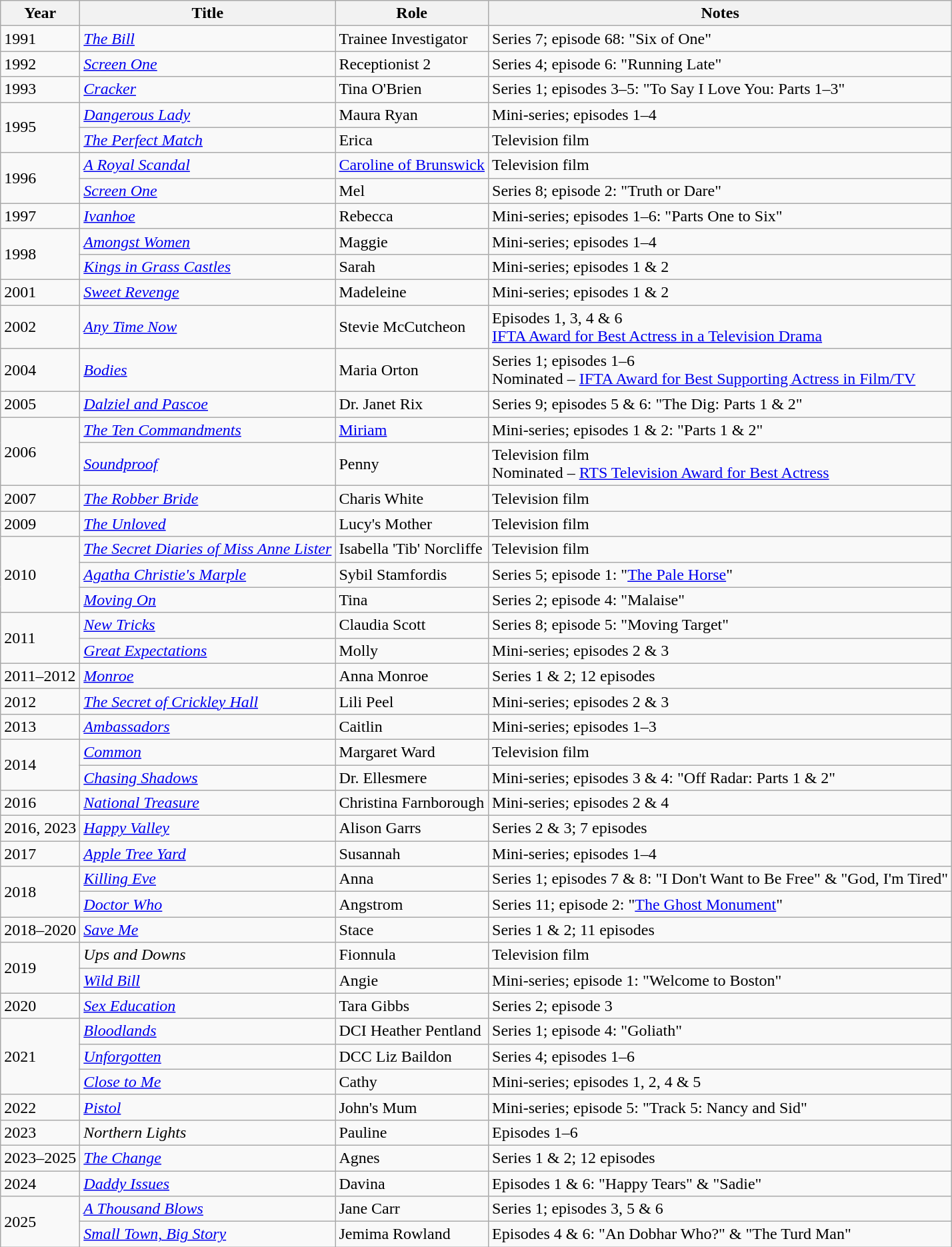<table class="wikitable">
<tr>
<th>Year</th>
<th>Title</th>
<th>Role</th>
<th>Notes</th>
</tr>
<tr>
<td>1991</td>
<td><em><a href='#'>The Bill</a></em></td>
<td>Trainee Investigator</td>
<td>Series 7; episode 68: "Six of One"</td>
</tr>
<tr>
<td>1992</td>
<td><em><a href='#'>Screen One</a></em></td>
<td>Receptionist 2</td>
<td>Series 4; episode 6: "Running Late"</td>
</tr>
<tr>
<td>1993</td>
<td><em><a href='#'>Cracker</a></em></td>
<td>Tina O'Brien</td>
<td>Series 1; episodes 3–5: "To Say I Love You: Parts 1–3"</td>
</tr>
<tr>
<td rowspan="2">1995</td>
<td><em><a href='#'>Dangerous Lady</a></em></td>
<td>Maura Ryan</td>
<td>Mini-series; episodes 1–4</td>
</tr>
<tr>
<td><em><a href='#'>The Perfect Match</a></em></td>
<td>Erica</td>
<td>Television film</td>
</tr>
<tr>
<td rowspan="2">1996</td>
<td><em><a href='#'>A Royal Scandal</a></em></td>
<td><a href='#'>Caroline of Brunswick</a></td>
<td>Television film</td>
</tr>
<tr>
<td><em><a href='#'>Screen One</a></em></td>
<td>Mel</td>
<td>Series 8; episode 2: "Truth or Dare"</td>
</tr>
<tr>
<td>1997</td>
<td><em><a href='#'>Ivanhoe</a></em></td>
<td>Rebecca</td>
<td>Mini-series; episodes 1–6: "Parts One to Six"</td>
</tr>
<tr>
<td rowspan="2">1998</td>
<td><em><a href='#'>Amongst Women</a></em></td>
<td>Maggie</td>
<td>Mini-series; episodes 1–4</td>
</tr>
<tr>
<td><em><a href='#'>Kings in Grass Castles</a></em></td>
<td>Sarah</td>
<td>Mini-series; episodes 1 & 2</td>
</tr>
<tr>
<td>2001</td>
<td><em><a href='#'>Sweet Revenge</a></em></td>
<td>Madeleine</td>
<td>Mini-series; episodes 1 & 2</td>
</tr>
<tr>
<td>2002</td>
<td><em><a href='#'>Any Time Now</a></em></td>
<td>Stevie McCutcheon</td>
<td>Episodes 1, 3, 4 & 6<br><a href='#'>IFTA Award for Best Actress in a Television Drama</a></td>
</tr>
<tr>
<td>2004</td>
<td><em><a href='#'>Bodies</a></em></td>
<td>Maria Orton</td>
<td>Series 1; episodes 1–6<br>Nominated – <a href='#'>IFTA Award for Best Supporting Actress in Film/TV</a></td>
</tr>
<tr>
<td>2005</td>
<td><em><a href='#'>Dalziel and Pascoe</a></em></td>
<td>Dr. Janet Rix</td>
<td>Series 9; episodes 5 & 6: "The Dig: Parts 1 & 2"</td>
</tr>
<tr>
<td rowspan="2">2006</td>
<td><em><a href='#'>The Ten Commandments</a></em></td>
<td><a href='#'>Miriam</a></td>
<td>Mini-series; episodes 1 & 2: "Parts 1 & 2"</td>
</tr>
<tr>
<td><em><a href='#'>Soundproof</a></em></td>
<td>Penny</td>
<td>Television film<br>Nominated – <a href='#'>RTS Television Award for Best Actress</a></td>
</tr>
<tr>
<td>2007</td>
<td><em><a href='#'>The Robber Bride</a></em></td>
<td>Charis White</td>
<td>Television film</td>
</tr>
<tr>
<td>2009</td>
<td><em><a href='#'>The Unloved</a></em></td>
<td>Lucy's Mother</td>
<td>Television film</td>
</tr>
<tr>
<td rowspan="3">2010</td>
<td><em><a href='#'>The Secret Diaries of Miss Anne Lister</a></em></td>
<td>Isabella 'Tib' Norcliffe</td>
<td>Television film</td>
</tr>
<tr>
<td><em><a href='#'>Agatha Christie's Marple</a></em></td>
<td>Sybil Stamfordis</td>
<td>Series 5; episode 1: "<a href='#'>The Pale Horse</a>"</td>
</tr>
<tr>
<td><em><a href='#'>Moving On</a></em></td>
<td>Tina</td>
<td>Series 2; episode 4: "Malaise"</td>
</tr>
<tr>
<td rowspan="2">2011</td>
<td><em><a href='#'>New Tricks</a></em></td>
<td>Claudia Scott</td>
<td>Series 8; episode 5: "Moving Target"</td>
</tr>
<tr>
<td><em><a href='#'>Great Expectations</a></em></td>
<td>Molly</td>
<td>Mini-series; episodes 2 & 3</td>
</tr>
<tr>
<td>2011–2012</td>
<td><em><a href='#'>Monroe</a></em></td>
<td>Anna Monroe</td>
<td>Series 1 & 2; 12 episodes</td>
</tr>
<tr>
<td>2012</td>
<td><em><a href='#'>The Secret of Crickley Hall</a></em></td>
<td>Lili Peel</td>
<td>Mini-series; episodes 2 & 3</td>
</tr>
<tr>
<td>2013</td>
<td><em><a href='#'>Ambassadors</a></em></td>
<td>Caitlin</td>
<td>Mini-series; episodes 1–3</td>
</tr>
<tr>
<td rowspan="2">2014</td>
<td><em><a href='#'>Common</a></em></td>
<td>Margaret Ward</td>
<td>Television film</td>
</tr>
<tr>
<td><em><a href='#'>Chasing Shadows</a></em></td>
<td>Dr. Ellesmere</td>
<td>Mini-series; episodes 3 & 4: "Off Radar: Parts 1 & 2"</td>
</tr>
<tr>
<td>2016</td>
<td><em><a href='#'>National Treasure</a></em></td>
<td>Christina Farnborough</td>
<td>Mini-series; episodes 2 & 4</td>
</tr>
<tr>
<td>2016, 2023</td>
<td><em><a href='#'>Happy Valley</a></em></td>
<td>Alison Garrs</td>
<td>Series 2 & 3; 7 episodes</td>
</tr>
<tr>
<td>2017</td>
<td><em><a href='#'>Apple Tree Yard</a></em></td>
<td>Susannah</td>
<td>Mini-series; episodes 1–4</td>
</tr>
<tr>
<td rowspan="2">2018</td>
<td><em><a href='#'>Killing Eve</a></em></td>
<td>Anna</td>
<td>Series 1; episodes 7 & 8: "I Don't Want to Be Free" & "God, I'm Tired"</td>
</tr>
<tr>
<td><em><a href='#'>Doctor Who</a></em></td>
<td>Angstrom</td>
<td>Series 11; episode 2: "<a href='#'>The Ghost Monument</a>"</td>
</tr>
<tr>
<td>2018–2020</td>
<td><em><a href='#'>Save Me</a></em></td>
<td>Stace</td>
<td>Series 1 & 2; 11 episodes</td>
</tr>
<tr>
<td rowspan="2">2019</td>
<td><em>Ups and Downs</em></td>
<td>Fionnula</td>
<td>Television film</td>
</tr>
<tr>
<td><em><a href='#'>Wild Bill</a></em></td>
<td>Angie</td>
<td>Mini-series; episode 1: "Welcome to Boston"</td>
</tr>
<tr>
<td>2020</td>
<td><em><a href='#'>Sex Education</a></em></td>
<td>Tara Gibbs</td>
<td>Series 2; episode 3</td>
</tr>
<tr>
<td rowspan="3">2021</td>
<td><em><a href='#'>Bloodlands</a></em></td>
<td>DCI Heather Pentland</td>
<td>Series 1; episode 4: "Goliath"</td>
</tr>
<tr>
<td><em><a href='#'>Unforgotten</a></em></td>
<td>DCC Liz Baildon</td>
<td>Series 4; episodes 1–6</td>
</tr>
<tr>
<td><em><a href='#'>Close to Me</a></em></td>
<td>Cathy</td>
<td>Mini-series; episodes 1, 2, 4 & 5</td>
</tr>
<tr>
<td>2022</td>
<td><em><a href='#'>Pistol</a></em></td>
<td>John's Mum</td>
<td>Mini-series; episode 5: "Track 5: Nancy and Sid"</td>
</tr>
<tr>
<td>2023</td>
<td><em>Northern Lights</em></td>
<td>Pauline</td>
<td>Episodes 1–6</td>
</tr>
<tr>
<td>2023–2025</td>
<td><em><a href='#'>The Change</a></em></td>
<td>Agnes</td>
<td>Series 1 & 2; 12 episodes</td>
</tr>
<tr>
<td>2024</td>
<td><em><a href='#'>Daddy Issues</a></em></td>
<td>Davina</td>
<td>Episodes 1 & 6: "Happy Tears" & "Sadie"</td>
</tr>
<tr>
<td rowspan="2">2025</td>
<td><em><a href='#'>A Thousand Blows</a></em></td>
<td>Jane Carr</td>
<td>Series 1; episodes 3, 5 & 6</td>
</tr>
<tr>
<td><em><a href='#'>Small Town, Big Story</a></em></td>
<td>Jemima Rowland</td>
<td>Episodes 4 & 6: "An Dobhar Who?" & "The Turd Man"</td>
</tr>
</table>
